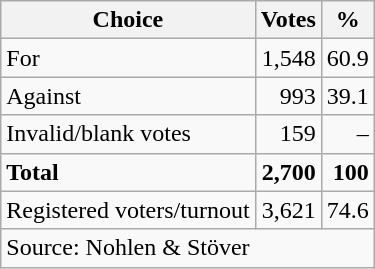<table class=wikitable style=text-align:right>
<tr>
<th>Choice</th>
<th>Votes</th>
<th>%</th>
</tr>
<tr>
<td align=left>For</td>
<td>1,548</td>
<td>60.9</td>
</tr>
<tr>
<td align=left>Against</td>
<td>993</td>
<td>39.1</td>
</tr>
<tr>
<td align=left>Invalid/blank votes</td>
<td>159</td>
<td>–</td>
</tr>
<tr>
<td align=left><strong>Total</strong></td>
<td><strong>2,700</strong></td>
<td><strong>100</strong></td>
</tr>
<tr>
<td align=left>Registered voters/turnout</td>
<td>3,621</td>
<td>74.6</td>
</tr>
<tr>
<td align=left colspan=3>Source: Nohlen & Stöver</td>
</tr>
</table>
